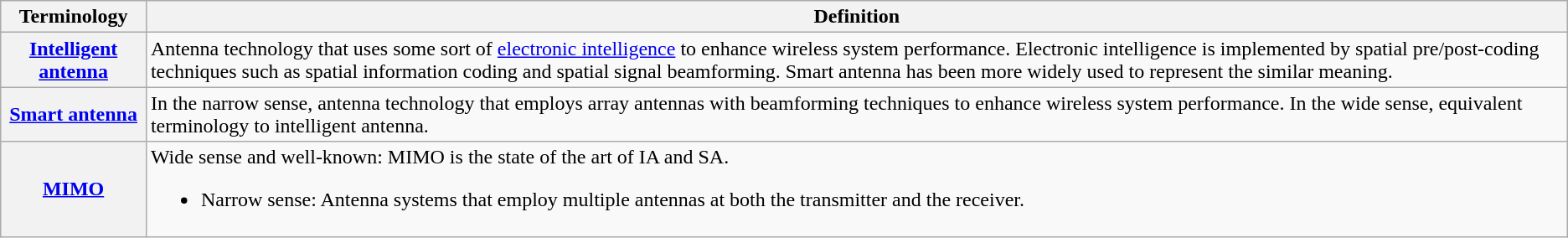<table class="wikitable">
<tr>
<th>Terminology</th>
<th>Definition</th>
</tr>
<tr>
<th><a href='#'>Intelligent antenna</a></th>
<td>Antenna technology that uses some sort of <a href='#'>electronic intelligence</a> to enhance wireless system performance. Electronic intelligence is implemented by spatial pre/post-coding techniques such as spatial information coding and spatial signal beamforming. Smart antenna has been more widely used to represent the similar meaning.</td>
</tr>
<tr>
<th><a href='#'>Smart antenna</a></th>
<td>In the narrow sense, antenna technology that employs array antennas with beamforming techniques to enhance wireless system performance. In the wide sense, equivalent terminology to intelligent antenna.</td>
</tr>
<tr>
<th><a href='#'>MIMO</a></th>
<td>Wide sense and well-known: MIMO is the state of the art of IA and SA.<br><ul><li>Narrow sense: Antenna systems that employ multiple antennas at both the transmitter and the receiver.</li></ul></td>
</tr>
</table>
